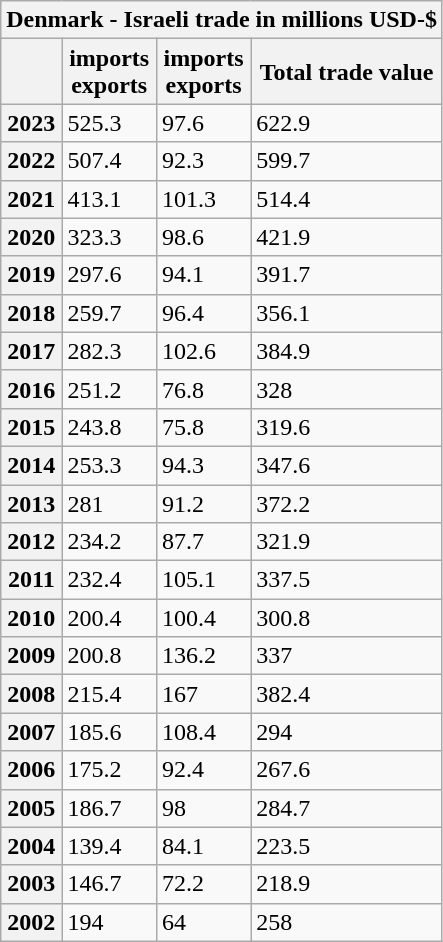<table class="wikitable mw-collapsible mw-collapsed">
<tr>
<th colspan="4">Denmark - Israeli trade in millions USD-$</th>
</tr>
<tr>
<th></th>
<th> imports<br> exports</th>
<th> imports<br> exports</th>
<th>Total trade value</th>
</tr>
<tr>
<th>2023</th>
<td>525.3</td>
<td>97.6</td>
<td>622.9</td>
</tr>
<tr>
<th>2022</th>
<td>507.4</td>
<td>92.3</td>
<td>599.7</td>
</tr>
<tr>
<th>2021</th>
<td>413.1</td>
<td>101.3</td>
<td>514.4</td>
</tr>
<tr>
<th>2020</th>
<td>323.3</td>
<td>98.6</td>
<td>421.9</td>
</tr>
<tr>
<th>2019</th>
<td>297.6</td>
<td>94.1</td>
<td>391.7</td>
</tr>
<tr>
<th>2018</th>
<td>259.7</td>
<td>96.4</td>
<td>356.1</td>
</tr>
<tr>
<th>2017</th>
<td>282.3</td>
<td>102.6</td>
<td>384.9</td>
</tr>
<tr>
<th>2016</th>
<td>251.2</td>
<td>76.8</td>
<td>328</td>
</tr>
<tr>
<th>2015</th>
<td>243.8</td>
<td>75.8</td>
<td>319.6</td>
</tr>
<tr>
<th>2014</th>
<td>253.3</td>
<td>94.3</td>
<td>347.6</td>
</tr>
<tr>
<th>2013</th>
<td>281</td>
<td>91.2</td>
<td>372.2</td>
</tr>
<tr>
<th>2012</th>
<td>234.2</td>
<td>87.7</td>
<td>321.9</td>
</tr>
<tr>
<th>2011</th>
<td>232.4</td>
<td>105.1</td>
<td>337.5</td>
</tr>
<tr>
<th>2010</th>
<td>200.4</td>
<td>100.4</td>
<td>300.8</td>
</tr>
<tr>
<th>2009</th>
<td>200.8</td>
<td>136.2</td>
<td>337</td>
</tr>
<tr>
<th>2008</th>
<td>215.4</td>
<td>167</td>
<td>382.4</td>
</tr>
<tr>
<th>2007</th>
<td>185.6</td>
<td>108.4</td>
<td>294</td>
</tr>
<tr>
<th>2006</th>
<td>175.2</td>
<td>92.4</td>
<td>267.6</td>
</tr>
<tr>
<th>2005</th>
<td>186.7</td>
<td>98</td>
<td>284.7</td>
</tr>
<tr>
<th>2004</th>
<td>139.4</td>
<td>84.1</td>
<td>223.5</td>
</tr>
<tr>
<th>2003</th>
<td>146.7</td>
<td>72.2</td>
<td>218.9</td>
</tr>
<tr>
<th>2002</th>
<td>194</td>
<td>64</td>
<td>258</td>
</tr>
</table>
